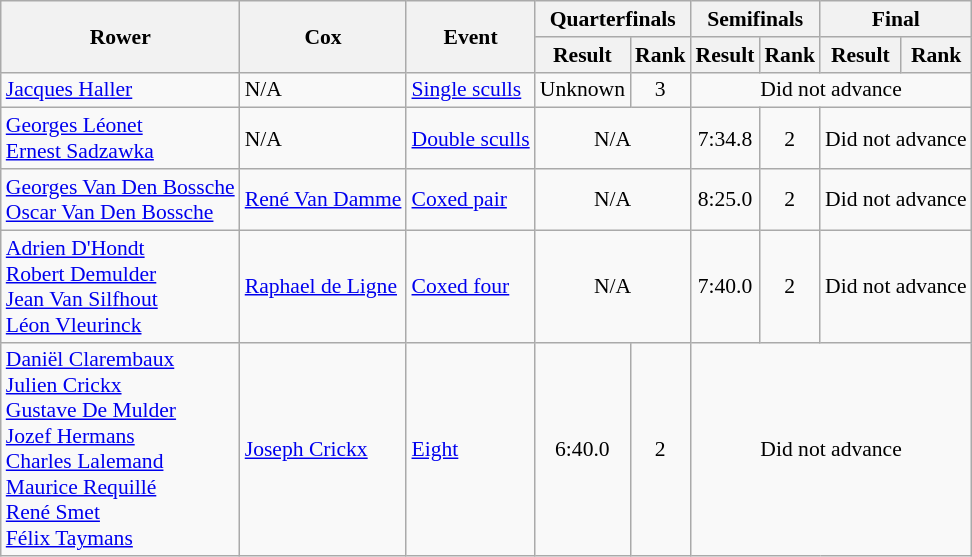<table class=wikitable style="font-size:90%">
<tr>
<th rowspan=2>Rower</th>
<th rowspan=2>Cox</th>
<th rowspan=2>Event</th>
<th colspan=2>Quarterfinals</th>
<th colspan=2>Semifinals</th>
<th colspan=2>Final</th>
</tr>
<tr>
<th>Result</th>
<th>Rank</th>
<th>Result</th>
<th>Rank</th>
<th>Result</th>
<th>Rank</th>
</tr>
<tr>
<td><a href='#'>Jacques Haller</a></td>
<td>N/A</td>
<td><a href='#'>Single sculls</a></td>
<td align=center>Unknown</td>
<td align=center>3</td>
<td align=center colspan=4>Did not advance</td>
</tr>
<tr>
<td><a href='#'>Georges Léonet</a> <br> <a href='#'>Ernest Sadzawka</a></td>
<td>N/A</td>
<td><a href='#'>Double sculls</a></td>
<td align=center colspan=2>N/A</td>
<td align=center>7:34.8</td>
<td align=center>2</td>
<td align=center colspan=2>Did not advance</td>
</tr>
<tr>
<td><a href='#'>Georges Van Den Bossche</a> <br> <a href='#'>Oscar Van Den Bossche</a></td>
<td><a href='#'>René Van Damme</a></td>
<td><a href='#'>Coxed pair</a></td>
<td align=center colspan=2>N/A</td>
<td align=center>8:25.0</td>
<td align=center>2</td>
<td align=center colspan=2>Did not advance</td>
</tr>
<tr>
<td><a href='#'>Adrien D'Hondt</a> <br> <a href='#'>Robert Demulder</a> <br> <a href='#'>Jean Van Silfhout</a> <br> <a href='#'>Léon Vleurinck</a></td>
<td><a href='#'>Raphael de Ligne</a></td>
<td><a href='#'>Coxed four</a></td>
<td align=center colspan=2>N/A</td>
<td align=center>7:40.0</td>
<td align=center>2</td>
<td align=center colspan=2>Did not advance</td>
</tr>
<tr>
<td><a href='#'>Daniël Clarembaux</a> <br> <a href='#'>Julien Crickx</a> <br> <a href='#'>Gustave De Mulder</a> <br> <a href='#'>Jozef Hermans</a> <br> <a href='#'>Charles Lalemand</a> <br> <a href='#'>Maurice Requillé</a> <br> <a href='#'>René Smet</a> <br> <a href='#'>Félix Taymans</a></td>
<td><a href='#'>Joseph Crickx</a></td>
<td><a href='#'>Eight</a></td>
<td align=center>6:40.0</td>
<td align=center>2</td>
<td align=center colspan=4>Did not advance</td>
</tr>
</table>
